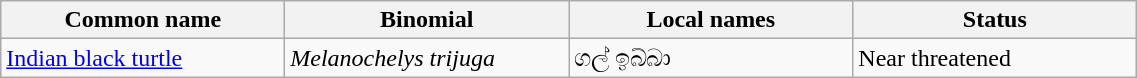<table width=60% class="wikitable">
<tr>
<th width=20%>Common name</th>
<th width=20%>Binomial</th>
<th width=20%>Local names</th>
<th width=20%>Status</th>
</tr>
<tr>
<td><a href='#'>Indian black turtle</a><br></td>
<td><em>Melanochelys trijuga</em></td>
<td>ගල් ඉබ්බා</td>
<td>Near threatened</td>
</tr>
</table>
